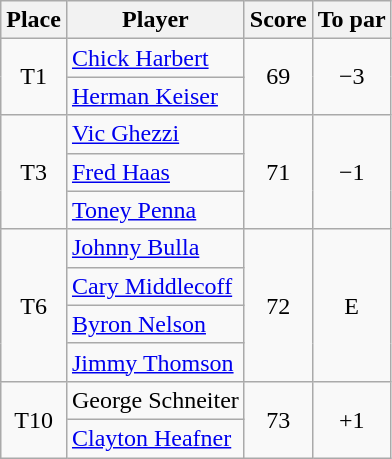<table class="wikitable">
<tr>
<th>Place</th>
<th>Player</th>
<th>Score</th>
<th>To par</th>
</tr>
<tr>
<td rowspan="2" align="center">T1</td>
<td> <a href='#'>Chick Harbert</a></td>
<td rowspan="2" align="center">69</td>
<td rowspan="2" align="center">−3</td>
</tr>
<tr>
<td> <a href='#'>Herman Keiser</a></td>
</tr>
<tr>
<td rowspan="3" align="center">T3</td>
<td> <a href='#'>Vic Ghezzi</a></td>
<td rowspan="3" align="center">71</td>
<td rowspan="3" align="center">−1</td>
</tr>
<tr>
<td> <a href='#'>Fred Haas</a></td>
</tr>
<tr>
<td> <a href='#'>Toney Penna</a></td>
</tr>
<tr>
<td rowspan="4" align="center">T6</td>
<td> <a href='#'>Johnny Bulla</a></td>
<td rowspan="4" align="center">72</td>
<td rowspan="4" align="center">E</td>
</tr>
<tr>
<td> <a href='#'>Cary Middlecoff</a></td>
</tr>
<tr>
<td> <a href='#'>Byron Nelson</a></td>
</tr>
<tr>
<td> <a href='#'>Jimmy Thomson</a></td>
</tr>
<tr>
<td rowspan="2" align="center">T10</td>
<td> George Schneiter</td>
<td rowspan="2" align="center">73</td>
<td rowspan="2" align="center">+1</td>
</tr>
<tr>
<td> <a href='#'>Clayton Heafner</a></td>
</tr>
</table>
